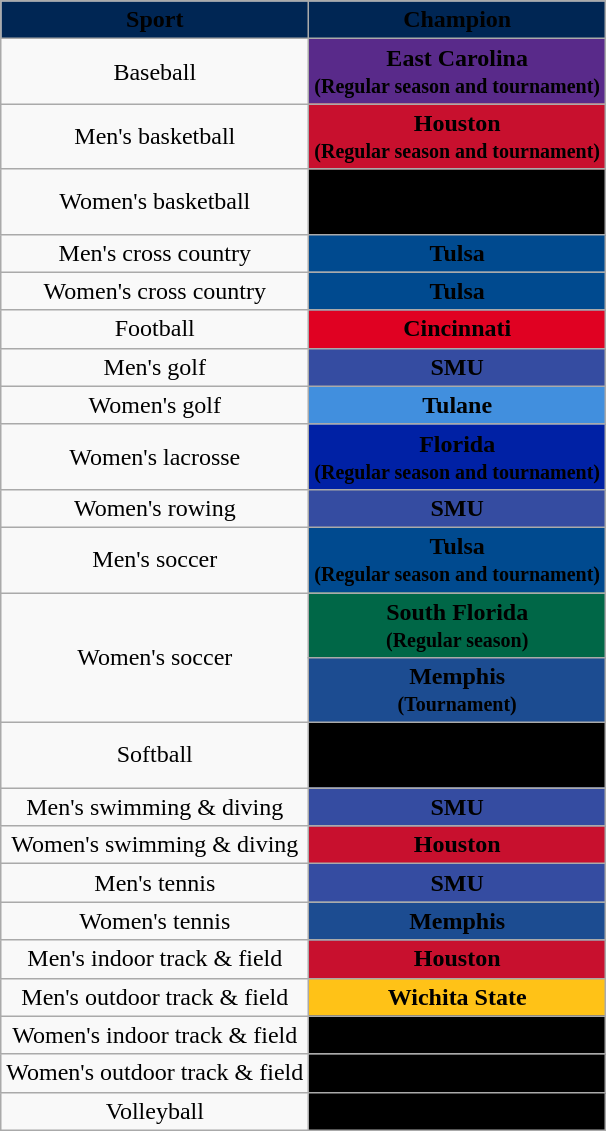<table class="wikitable" style="text-align: center;">
<tr>
<th style="background:#002654;"><span>Sport</span></th>
<th style="background:#002654;"><span>Champion</span></th>
</tr>
<tr>
<td>Baseball</td>
<td style="background:#592A8A;"><span><strong>East Carolina<br><small>(Regular season and tournament)</small></strong></span></td>
</tr>
<tr>
<td>Men's basketball</td>
<td style="background:#c8102e;"><span><strong>Houston<br><small>(Regular season and tournament)</small></strong></span></td>
</tr>
<tr>
<td>Women's basketball</td>
<td style="background:#000000;"><span><strong>UCF<br><small>(Regular season and tournament)</small></strong></span></td>
</tr>
<tr>
<td>Men's cross country</td>
<td style="background:#004a8f;"><span><strong>Tulsa</strong></span></td>
</tr>
<tr>
<td>Women's cross country</td>
<td style="background:#004a8f;"><span><strong>Tulsa</strong></span></td>
</tr>
<tr>
<td>Football</td>
<td style="background:#e00122;"><span><strong>Cincinnati</strong></span></td>
</tr>
<tr>
<td>Men's golf</td>
<td style="background:#354ca1;"><span><strong>SMU</strong></span></td>
</tr>
<tr>
<td>Women's golf</td>
<td style="background:#418fde;"><span><strong>Tulane</strong></span></td>
</tr>
<tr>
<td>Women's lacrosse</td>
<td style="background:#0021a5;"><span><strong>Florida<br><small>(Regular season and tournament)</small></strong></span></td>
</tr>
<tr>
<td>Women's rowing</td>
<td style="background:#354ca1;"><span><strong>SMU</strong></span></td>
</tr>
<tr>
<td>Men's soccer</td>
<td style="background:#004a8f;"><span><strong>Tulsa<br><small>(Regular season and tournament)</small></strong></span></td>
</tr>
<tr>
<td rowspan="2">Women's soccer</td>
<td style="background:#006747;"><span><strong>South Florida<br><small>(Regular season)</small></strong></span></td>
</tr>
<tr>
<td style="background:#1c4c91;"><span><strong>Memphis<br><small>(Tournament)</small></strong></span></td>
</tr>
<tr>
<td>Softball</td>
<td style="background:#000000;"><span><strong>UCF<br><small>(Regular season and tournament)</small></strong></span></td>
</tr>
<tr>
<td>Men's swimming & diving</td>
<td style="background:#354ca1;"><span><strong>SMU</strong></span></td>
</tr>
<tr>
<td>Women's swimming & diving</td>
<td style="background:#c8102e;"><span><strong>Houston</strong></span></td>
</tr>
<tr>
<td>Men's tennis</td>
<td style="background:#354ca1;"><span><strong>SMU</strong></span></td>
</tr>
<tr>
<td>Women's tennis</td>
<td style="background:#1c4c91;"><span><strong>Memphis</strong></span></td>
</tr>
<tr>
<td>Men's indoor track & field</td>
<td style="background:#c8102e;"><span><strong>Houston</strong></span></td>
</tr>
<tr>
<td>Men's outdoor track & field</td>
<td style="background:#ffc217;"><span><strong>Wichita State<br></strong></span></td>
</tr>
<tr>
<td>Women's indoor track & field</td>
<td style="background:#000000;"><span><strong>UCF</strong></span></td>
</tr>
<tr>
<td>Women's outdoor track & field</td>
<td style="background:#000000;"><span><strong>UCF</strong></span></td>
</tr>
<tr>
<td>Volleyball</td>
<td style="background:#000000;"><span><strong>UCF</strong></span></td>
</tr>
</table>
